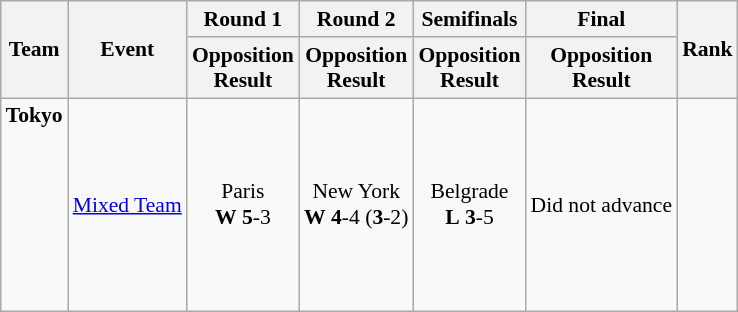<table class="wikitable" border="1" style="font-size:90%">
<tr>
<th rowspan=2>Team</th>
<th rowspan=2>Event</th>
<th>Round 1</th>
<th>Round 2</th>
<th>Semifinals</th>
<th>Final</th>
<th rowspan=2>Rank</th>
</tr>
<tr>
<th>Opposition<br>Result</th>
<th>Opposition<br>Result</th>
<th>Opposition<br>Result</th>
<th>Opposition<br>Result</th>
</tr>
<tr>
<td><strong>Tokyo</strong><br><br><br><br><br><br><br><br></td>
<td><a href='#'>Mixed Team</a></td>
<td align=center>Paris <br> <strong>W</strong> <strong>5</strong>-3</td>
<td align=center>New York <br> <strong>W</strong> <strong>4</strong>-4 (<strong>3</strong>-2)</td>
<td align=center>Belgrade <br> <strong>L</strong> <strong>3</strong>-5</td>
<td align=center>Did not advance</td>
<td align=center></td>
</tr>
</table>
